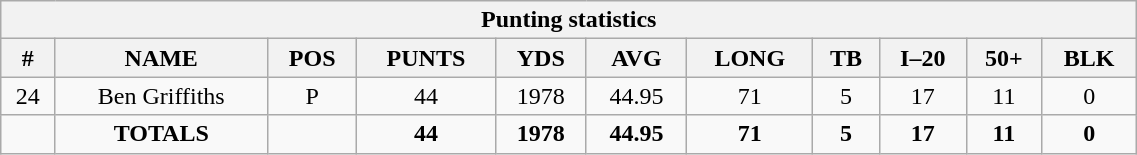<table style="width:60%; text-align:center;" class="wikitable collapsible collapsed">
<tr>
<th colspan="12">Punting statistics</th>
</tr>
<tr>
<th>#</th>
<th>NAME</th>
<th>POS</th>
<th>PUNTS</th>
<th>YDS</th>
<th>AVG</th>
<th>LONG</th>
<th>TB</th>
<th>I–20</th>
<th>50+</th>
<th>BLK</th>
</tr>
<tr>
<td>24</td>
<td>Ben Griffiths</td>
<td>P</td>
<td>44</td>
<td>1978</td>
<td>44.95</td>
<td>71</td>
<td>5</td>
<td>17</td>
<td>11</td>
<td>0</td>
</tr>
<tr>
<td></td>
<td><strong>TOTALS</strong></td>
<td></td>
<td><strong>44</strong></td>
<td><strong>1978</strong></td>
<td><strong>44.95</strong></td>
<td><strong>71</strong></td>
<td><strong>5</strong></td>
<td><strong>17</strong></td>
<td><strong>11</strong></td>
<td><strong>0</strong></td>
</tr>
</table>
